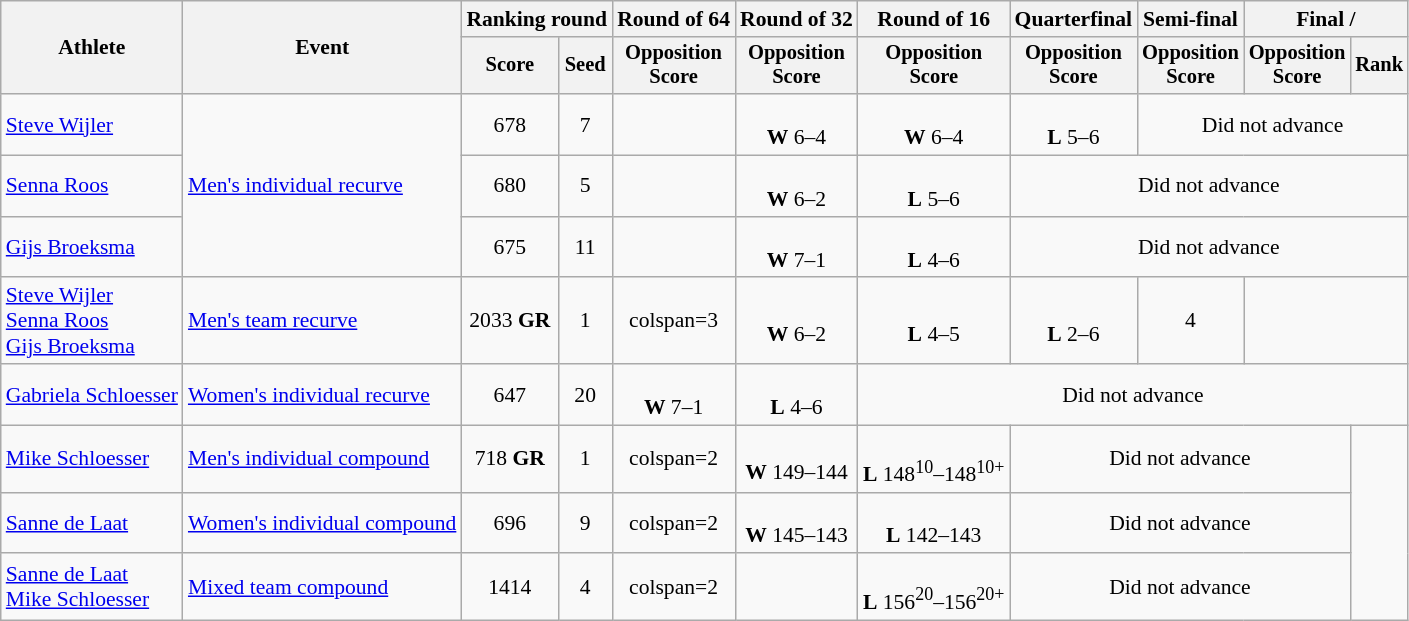<table class=wikitable style=font-size:90%;text-align:center>
<tr>
<th rowspan=2>Athlete</th>
<th rowspan=2>Event</th>
<th colspan=2>Ranking round</th>
<th>Round of 64</th>
<th>Round of 32</th>
<th>Round of 16</th>
<th>Quarterfinal</th>
<th>Semi-final</th>
<th colspan=2>Final / </th>
</tr>
<tr style=font-size:95%>
<th>Score</th>
<th>Seed</th>
<th>Opposition<br>Score</th>
<th>Opposition<br>Score</th>
<th>Opposition<br>Score</th>
<th>Opposition<br>Score</th>
<th>Opposition<br>Score</th>
<th>Opposition<br>Score</th>
<th>Rank</th>
</tr>
<tr>
<td align=left><a href='#'>Steve Wijler</a></td>
<td align=left rowspan="3"><a href='#'>Men's individual recurve</a></td>
<td>678</td>
<td>7</td>
<td></td>
<td><br><strong>W</strong> 6–4</td>
<td><br><strong>W</strong> 6–4</td>
<td><br><strong>L</strong> 5–6</td>
<td colspan=3>Did not advance</td>
</tr>
<tr>
<td align=left><a href='#'>Senna Roos</a></td>
<td>680</td>
<td>5</td>
<td></td>
<td><br><strong>W</strong> 6–2</td>
<td><br><strong>L</strong> 5–6</td>
<td colspan=4>Did not advance</td>
</tr>
<tr>
<td align=left><a href='#'>Gijs Broeksma</a></td>
<td>675</td>
<td>11</td>
<td></td>
<td><br><strong>W</strong> 7–1</td>
<td><br><strong>L</strong> 4–6</td>
<td colspan=4>Did not advance</td>
</tr>
<tr>
<td align=left><a href='#'>Steve Wijler</a><br><a href='#'>Senna Roos</a><br><a href='#'>Gijs Broeksma</a></td>
<td align=left><a href='#'>Men's team recurve</a></td>
<td>2033 <strong>GR</strong></td>
<td>1</td>
<td>colspan=3 </td>
<td><br><strong>W</strong> 6–2</td>
<td><br><strong>L</strong> 4–5</td>
<td><br><strong>L</strong> 2–6</td>
<td>4</td>
</tr>
<tr>
<td align=left><a href='#'>Gabriela Schloesser</a></td>
<td align=left><a href='#'>Women's individual recurve</a></td>
<td>647</td>
<td>20</td>
<td><br><strong>W</strong> 7–1</td>
<td><br><strong>L</strong> 4–6</td>
<td colspan=5>Did not advance</td>
</tr>
<tr>
<td align=left><a href='#'>Mike Schloesser</a></td>
<td align=left><a href='#'>Men's individual compound</a></td>
<td>718 <strong>GR</strong></td>
<td>1</td>
<td>colspan=2 </td>
<td><br><strong>W</strong> 149–144</td>
<td><br><strong>L</strong> 148<sup>10</sup>–148<sup>10+</sup></td>
<td colspan=3>Did not advance</td>
</tr>
<tr>
<td align=left><a href='#'>Sanne de Laat</a></td>
<td align=left><a href='#'>Women's individual compound</a></td>
<td>696</td>
<td>9</td>
<td>colspan=2 </td>
<td><br><strong>W</strong> 145–143</td>
<td><br><strong>L</strong> 142–143</td>
<td colspan=3>Did not advance</td>
</tr>
<tr>
<td align=left><a href='#'>Sanne de Laat</a><br><a href='#'>Mike Schloesser</a></td>
<td align=left><a href='#'>Mixed team compound</a></td>
<td>1414</td>
<td>4</td>
<td>colspan=2 </td>
<td></td>
<td><br><strong>L</strong> 156<sup>20</sup>–156<sup>20+</sup></td>
<td colspan=3>Did not advance</td>
</tr>
</table>
